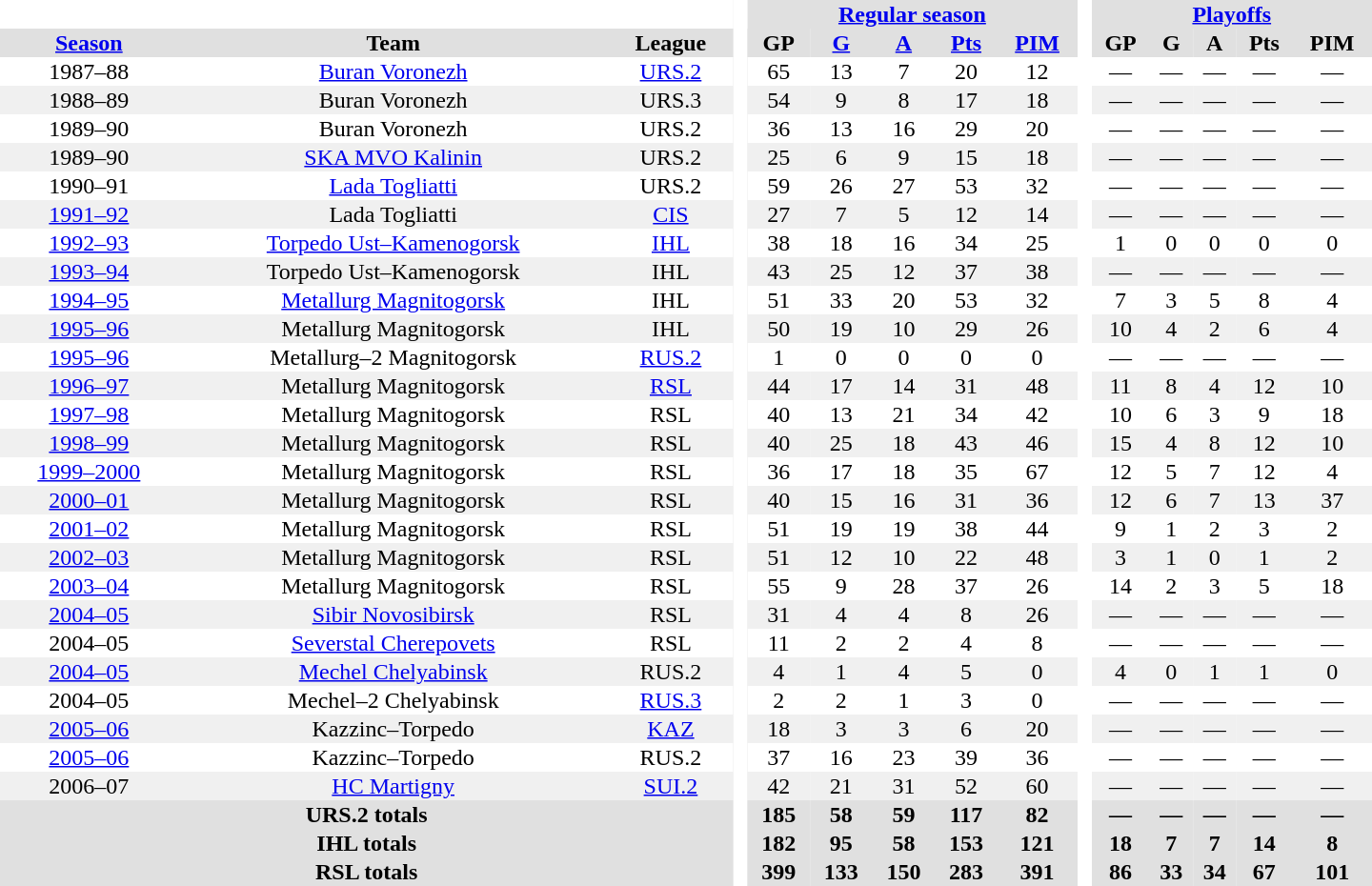<table border="0" cellpadding="1" cellspacing="0" style="text-align:center; width:60em">
<tr bgcolor="#e0e0e0">
<th colspan="3" bgcolor="#ffffff"> </th>
<th rowspan="99" bgcolor="#ffffff"> </th>
<th colspan="5"><a href='#'>Regular season</a></th>
<th rowspan="99" bgcolor="#ffffff"> </th>
<th colspan="5"><a href='#'>Playoffs</a></th>
</tr>
<tr bgcolor="#e0e0e0">
<th><a href='#'>Season</a></th>
<th>Team</th>
<th>League</th>
<th>GP</th>
<th><a href='#'>G</a></th>
<th><a href='#'>A</a></th>
<th><a href='#'>Pts</a></th>
<th><a href='#'>PIM</a></th>
<th>GP</th>
<th>G</th>
<th>A</th>
<th>Pts</th>
<th>PIM</th>
</tr>
<tr>
<td>1987–88</td>
<td><a href='#'>Buran Voronezh</a></td>
<td><a href='#'>URS.2</a></td>
<td>65</td>
<td>13</td>
<td>7</td>
<td>20</td>
<td>12</td>
<td>—</td>
<td>—</td>
<td>—</td>
<td>—</td>
<td>—</td>
</tr>
<tr bgcolor="#f0f0f0">
<td>1988–89</td>
<td>Buran Voronezh</td>
<td>URS.3</td>
<td>54</td>
<td>9</td>
<td>8</td>
<td>17</td>
<td>18</td>
<td>—</td>
<td>—</td>
<td>—</td>
<td>—</td>
<td>—</td>
</tr>
<tr>
<td>1989–90</td>
<td>Buran Voronezh</td>
<td>URS.2</td>
<td>36</td>
<td>13</td>
<td>16</td>
<td>29</td>
<td>20</td>
<td>—</td>
<td>—</td>
<td>—</td>
<td>—</td>
<td>—</td>
</tr>
<tr bgcolor="#f0f0f0">
<td>1989–90</td>
<td><a href='#'>SKA MVO Kalinin</a></td>
<td>URS.2</td>
<td>25</td>
<td>6</td>
<td>9</td>
<td>15</td>
<td>18</td>
<td>—</td>
<td>—</td>
<td>—</td>
<td>—</td>
<td>—</td>
</tr>
<tr>
<td>1990–91</td>
<td><a href='#'>Lada Togliatti</a></td>
<td>URS.2</td>
<td>59</td>
<td>26</td>
<td>27</td>
<td>53</td>
<td>32</td>
<td>—</td>
<td>—</td>
<td>—</td>
<td>—</td>
<td>—</td>
</tr>
<tr bgcolor="#f0f0f0">
<td><a href='#'>1991–92</a></td>
<td>Lada Togliatti</td>
<td><a href='#'>CIS</a></td>
<td>27</td>
<td>7</td>
<td>5</td>
<td>12</td>
<td>14</td>
<td>—</td>
<td>—</td>
<td>—</td>
<td>—</td>
<td>—</td>
</tr>
<tr>
<td><a href='#'>1992–93</a></td>
<td><a href='#'>Torpedo Ust–Kamenogorsk</a></td>
<td><a href='#'>IHL</a></td>
<td>38</td>
<td>18</td>
<td>16</td>
<td>34</td>
<td>25</td>
<td>1</td>
<td>0</td>
<td>0</td>
<td>0</td>
<td>0</td>
</tr>
<tr bgcolor="#f0f0f0">
<td><a href='#'>1993–94</a></td>
<td>Torpedo Ust–Kamenogorsk</td>
<td>IHL</td>
<td>43</td>
<td>25</td>
<td>12</td>
<td>37</td>
<td>38</td>
<td>—</td>
<td>—</td>
<td>—</td>
<td>—</td>
<td>—</td>
</tr>
<tr>
<td><a href='#'>1994–95</a></td>
<td><a href='#'>Metallurg Magnitogorsk</a></td>
<td>IHL</td>
<td>51</td>
<td>33</td>
<td>20</td>
<td>53</td>
<td>32</td>
<td>7</td>
<td>3</td>
<td>5</td>
<td>8</td>
<td>4</td>
</tr>
<tr bgcolor="#f0f0f0">
<td><a href='#'>1995–96</a></td>
<td>Metallurg Magnitogorsk</td>
<td>IHL</td>
<td>50</td>
<td>19</td>
<td>10</td>
<td>29</td>
<td>26</td>
<td>10</td>
<td>4</td>
<td>2</td>
<td>6</td>
<td>4</td>
</tr>
<tr>
<td><a href='#'>1995–96</a></td>
<td>Metallurg–2 Magnitogorsk</td>
<td><a href='#'>RUS.2</a></td>
<td>1</td>
<td>0</td>
<td>0</td>
<td>0</td>
<td>0</td>
<td>—</td>
<td>—</td>
<td>—</td>
<td>—</td>
<td>—</td>
</tr>
<tr bgcolor="#f0f0f0">
<td><a href='#'>1996–97</a></td>
<td>Metallurg Magnitogorsk</td>
<td><a href='#'>RSL</a></td>
<td>44</td>
<td>17</td>
<td>14</td>
<td>31</td>
<td>48</td>
<td>11</td>
<td>8</td>
<td>4</td>
<td>12</td>
<td>10</td>
</tr>
<tr>
<td><a href='#'>1997–98</a></td>
<td>Metallurg Magnitogorsk</td>
<td>RSL</td>
<td>40</td>
<td>13</td>
<td>21</td>
<td>34</td>
<td>42</td>
<td>10</td>
<td>6</td>
<td>3</td>
<td>9</td>
<td>18</td>
</tr>
<tr bgcolor="#f0f0f0">
<td><a href='#'>1998–99</a></td>
<td>Metallurg Magnitogorsk</td>
<td>RSL</td>
<td>40</td>
<td>25</td>
<td>18</td>
<td>43</td>
<td>46</td>
<td>15</td>
<td>4</td>
<td>8</td>
<td>12</td>
<td>10</td>
</tr>
<tr>
<td><a href='#'>1999–2000</a></td>
<td>Metallurg Magnitogorsk</td>
<td>RSL</td>
<td>36</td>
<td>17</td>
<td>18</td>
<td>35</td>
<td>67</td>
<td>12</td>
<td>5</td>
<td>7</td>
<td>12</td>
<td>4</td>
</tr>
<tr bgcolor="#f0f0f0">
<td><a href='#'>2000–01</a></td>
<td>Metallurg Magnitogorsk</td>
<td>RSL</td>
<td>40</td>
<td>15</td>
<td>16</td>
<td>31</td>
<td>36</td>
<td>12</td>
<td>6</td>
<td>7</td>
<td>13</td>
<td>37</td>
</tr>
<tr>
<td><a href='#'>2001–02</a></td>
<td>Metallurg Magnitogorsk</td>
<td>RSL</td>
<td>51</td>
<td>19</td>
<td>19</td>
<td>38</td>
<td>44</td>
<td>9</td>
<td>1</td>
<td>2</td>
<td>3</td>
<td>2</td>
</tr>
<tr bgcolor="#f0f0f0">
<td><a href='#'>2002–03</a></td>
<td>Metallurg Magnitogorsk</td>
<td>RSL</td>
<td>51</td>
<td>12</td>
<td>10</td>
<td>22</td>
<td>48</td>
<td>3</td>
<td>1</td>
<td>0</td>
<td>1</td>
<td>2</td>
</tr>
<tr>
<td><a href='#'>2003–04</a></td>
<td>Metallurg Magnitogorsk</td>
<td>RSL</td>
<td>55</td>
<td>9</td>
<td>28</td>
<td>37</td>
<td>26</td>
<td>14</td>
<td>2</td>
<td>3</td>
<td>5</td>
<td>18</td>
</tr>
<tr bgcolor="#f0f0f0">
<td><a href='#'>2004–05</a></td>
<td><a href='#'>Sibir Novosibirsk</a></td>
<td>RSL</td>
<td>31</td>
<td>4</td>
<td>4</td>
<td>8</td>
<td>26</td>
<td>—</td>
<td>—</td>
<td>—</td>
<td>—</td>
<td>—</td>
</tr>
<tr>
<td>2004–05</td>
<td><a href='#'>Severstal Cherepovets</a></td>
<td>RSL</td>
<td>11</td>
<td>2</td>
<td>2</td>
<td>4</td>
<td>8</td>
<td>—</td>
<td>—</td>
<td>—</td>
<td>—</td>
<td>—</td>
</tr>
<tr bgcolor="#f0f0f0">
<td><a href='#'>2004–05</a></td>
<td><a href='#'>Mechel Chelyabinsk</a></td>
<td>RUS.2</td>
<td>4</td>
<td>1</td>
<td>4</td>
<td>5</td>
<td>0</td>
<td>4</td>
<td>0</td>
<td>1</td>
<td>1</td>
<td>0</td>
</tr>
<tr>
<td>2004–05</td>
<td>Mechel–2 Chelyabinsk</td>
<td><a href='#'>RUS.3</a></td>
<td>2</td>
<td>2</td>
<td>1</td>
<td>3</td>
<td>0</td>
<td>—</td>
<td>—</td>
<td>—</td>
<td>—</td>
<td>—</td>
</tr>
<tr bgcolor="#f0f0f0">
<td><a href='#'>2005–06</a></td>
<td>Kazzinc–Torpedo</td>
<td><a href='#'>KAZ</a></td>
<td>18</td>
<td>3</td>
<td>3</td>
<td>6</td>
<td>20</td>
<td>—</td>
<td>—</td>
<td>—</td>
<td>—</td>
<td>—</td>
</tr>
<tr>
<td><a href='#'>2005–06</a></td>
<td>Kazzinc–Torpedo</td>
<td>RUS.2</td>
<td>37</td>
<td>16</td>
<td>23</td>
<td>39</td>
<td>36</td>
<td>—</td>
<td>—</td>
<td>—</td>
<td>—</td>
<td>—</td>
</tr>
<tr bgcolor="#f0f0f0">
<td>2006–07</td>
<td><a href='#'>HC Martigny</a></td>
<td><a href='#'>SUI.2</a></td>
<td>42</td>
<td>21</td>
<td>31</td>
<td>52</td>
<td>60</td>
<td>—</td>
<td>—</td>
<td>—</td>
<td>—</td>
<td>—</td>
</tr>
<tr bgcolor="#e0e0e0">
<th colspan="3">URS.2 totals</th>
<th>185</th>
<th>58</th>
<th>59</th>
<th>117</th>
<th>82</th>
<th>—</th>
<th>—</th>
<th>—</th>
<th>—</th>
<th>—</th>
</tr>
<tr bgcolor="#e0e0e0">
<th colspan="3">IHL totals</th>
<th>182</th>
<th>95</th>
<th>58</th>
<th>153</th>
<th>121</th>
<th>18</th>
<th>7</th>
<th>7</th>
<th>14</th>
<th>8</th>
</tr>
<tr bgcolor="#e0e0e0">
<th colspan="3">RSL totals</th>
<th>399</th>
<th>133</th>
<th>150</th>
<th>283</th>
<th>391</th>
<th>86</th>
<th>33</th>
<th>34</th>
<th>67</th>
<th>101</th>
</tr>
</table>
